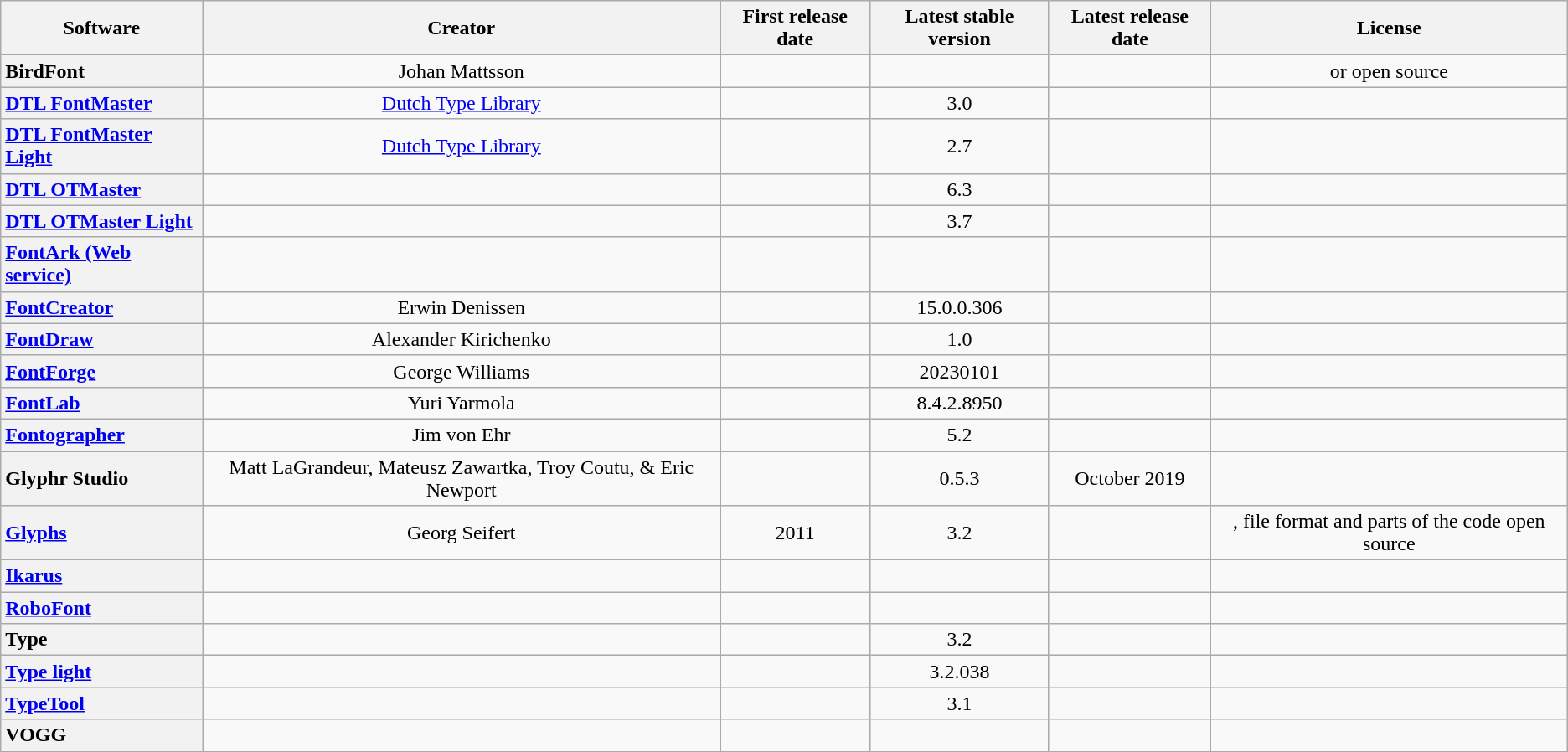<table class="wikitable sortable" style="text-align: center;">
<tr>
<th>Software</th>
<th>Creator</th>
<th>First release date</th>
<th data-sort-type="number">Latest stable version</th>
<th>Latest release date</th>
<th>License</th>
</tr>
<tr>
<th style="text-align:left">BirdFont </th>
<td>Johan Mattsson</td>
<td></td>
<td></td>
<td></td>
<td> or open source</td>
</tr>
<tr>
<th style="text-align:left"><a href='#'>DTL FontMaster</a></th>
<td><a href='#'>Dutch Type Library</a></td>
<td></td>
<td>3.0</td>
<td></td>
<td></td>
</tr>
<tr>
<th style="text-align:left"><a href='#'>DTL FontMaster Light</a></th>
<td><a href='#'>Dutch Type Library</a></td>
<td></td>
<td>2.7</td>
<td></td>
<td></td>
</tr>
<tr>
<th style="text-align:left"><a href='#'>DTL OTMaster</a></th>
<td></td>
<td></td>
<td>6.3</td>
<td></td>
<td></td>
</tr>
<tr>
<th style="text-align:left"><a href='#'>DTL OTMaster Light</a></th>
<td></td>
<td></td>
<td>3.7</td>
<td></td>
<td></td>
</tr>
<tr>
<th style="text-align:left"><a href='#'>FontArk (Web service)</a></th>
<td></td>
<td></td>
<td></td>
<td></td>
<td></td>
</tr>
<tr>
<th style="text-align:left"><a href='#'>FontCreator</a></th>
<td>Erwin Denissen</td>
<td></td>
<td>15.0.0.306</td>
<td></td>
<td></td>
</tr>
<tr>
<th style="text-align:left"><a href='#'>FontDraw</a></th>
<td>Alexander Kirichenko</td>
<td></td>
<td>1.0</td>
<td></td>
<td></td>
</tr>
<tr>
<th style="text-align:left"><a href='#'>FontForge</a></th>
<td>George Williams</td>
<td></td>
<td>20230101</td>
<td></td>
<td></td>
</tr>
<tr>
<th style="text-align:left"><a href='#'>FontLab</a></th>
<td>Yuri Yarmola</td>
<td></td>
<td>8.4.2.8950</td>
<td></td>
<td></td>
</tr>
<tr>
<th style="text-align:left"><a href='#'>Fontographer</a></th>
<td>Jim von Ehr</td>
<td></td>
<td>5.2</td>
<td></td>
<td></td>
</tr>
<tr>
<th style="text-align:left">Glyphr Studio </th>
<td>Matt LaGrandeur, Mateusz Zawartka, Troy Coutu, & Eric Newport</td>
<td></td>
<td>0.5.3</td>
<td>October 2019</td>
<td></td>
</tr>
<tr>
<th style="text-align:left"><a href='#'>Glyphs</a></th>
<td>Georg Seifert</td>
<td>2011</td>
<td>3.2</td>
<td></td>
<td>, file format and parts of the code open source</td>
</tr>
<tr>
<th style="text-align:left"><a href='#'>Ikarus</a></th>
<td></td>
<td></td>
<td></td>
<td></td>
<td></td>
</tr>
<tr>
<th style="text-align:left"><a href='#'>RoboFont</a></th>
<td></td>
<td></td>
<td></td>
<td></td>
<td></td>
</tr>
<tr>
<th style="text-align:left">Type</th>
<td></td>
<td></td>
<td>3.2</td>
<td></td>
<td></td>
</tr>
<tr>
<th style="text-align:left"><a href='#'>Type light</a></th>
<td></td>
<td></td>
<td>3.2.038</td>
<td></td>
<td></td>
</tr>
<tr>
<th style="text-align:left"><a href='#'>TypeTool</a></th>
<td></td>
<td></td>
<td>3.1</td>
<td></td>
<td></td>
</tr>
<tr>
<th style="text-align:left">VOGG</th>
<td></td>
<td></td>
<td></td>
<td></td>
<td></td>
</tr>
</table>
